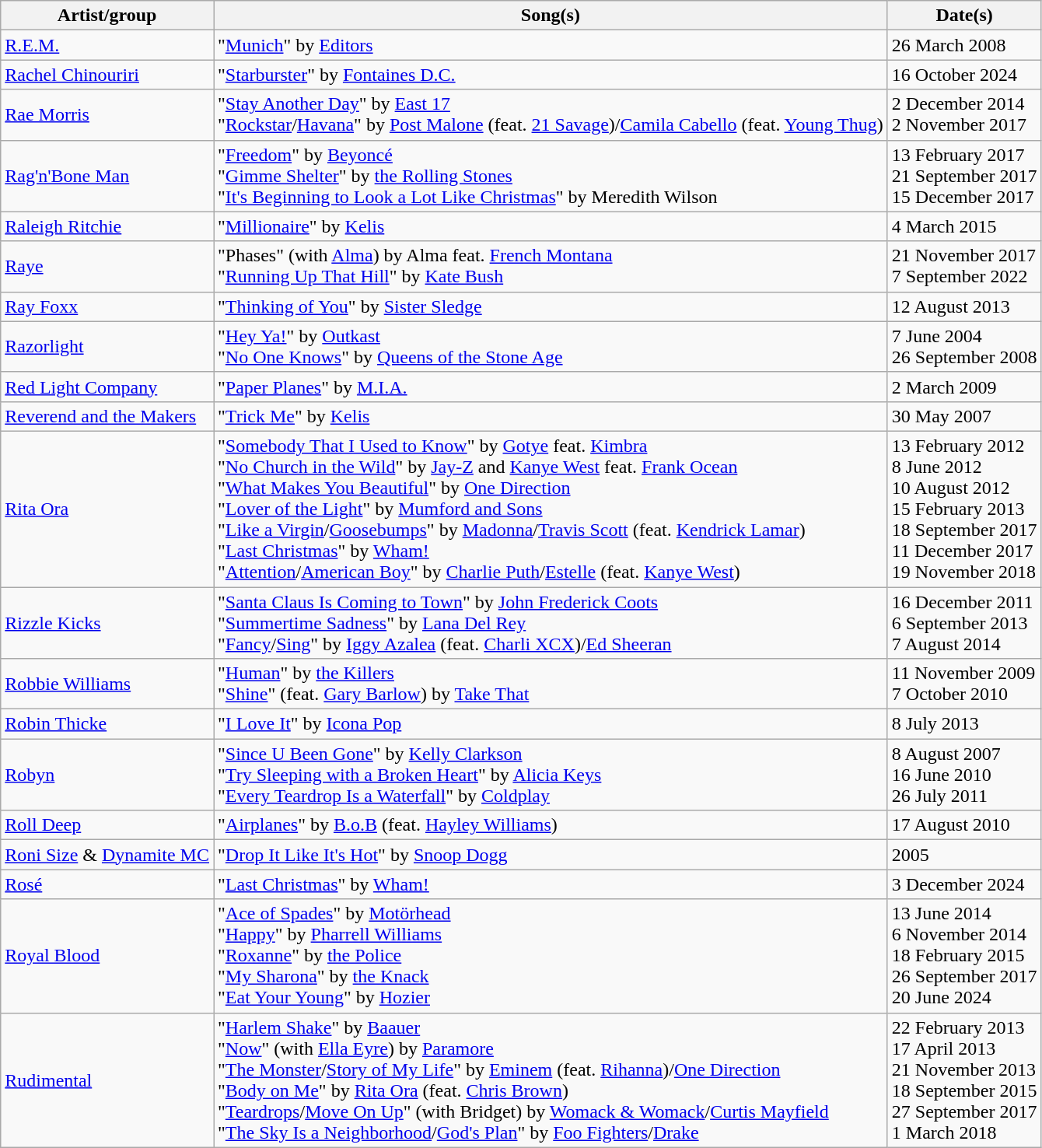<table class="wikitable">
<tr>
<th>Artist/group</th>
<th>Song(s)</th>
<th>Date(s)</th>
</tr>
<tr>
<td><a href='#'>R.E.M.</a></td>
<td>"<a href='#'>Munich</a>" by <a href='#'>Editors</a></td>
<td>26 March 2008</td>
</tr>
<tr>
<td><a href='#'>Rachel Chinouriri</a></td>
<td>"<a href='#'>Starburster</a>" by <a href='#'>Fontaines D.C.</a></td>
<td>16 October 2024</td>
</tr>
<tr>
<td><a href='#'>Rae Morris</a></td>
<td>"<a href='#'>Stay Another Day</a>" by <a href='#'>East 17</a><br>"<a href='#'>Rockstar</a>/<a href='#'>Havana</a>" by <a href='#'>Post Malone</a> (feat. <a href='#'>21 Savage</a>)/<a href='#'>Camila Cabello</a> (feat. <a href='#'>Young Thug</a>)</td>
<td>2 December 2014<br>2 November 2017</td>
</tr>
<tr>
<td><a href='#'>Rag'n'Bone Man</a></td>
<td>"<a href='#'>Freedom</a>" by <a href='#'>Beyoncé</a><br>"<a href='#'>Gimme Shelter</a>" by <a href='#'>the Rolling Stones</a><br>"<a href='#'>It's Beginning to Look a Lot Like Christmas</a>" by Meredith Wilson</td>
<td>13 February 2017<br>21 September 2017<br>15 December 2017</td>
</tr>
<tr>
<td><a href='#'>Raleigh Ritchie</a></td>
<td>"<a href='#'>Millionaire</a>" by <a href='#'>Kelis</a></td>
<td>4 March 2015</td>
</tr>
<tr>
<td><a href='#'>Raye</a></td>
<td>"Phases" (with <a href='#'>Alma</a>) by Alma feat. <a href='#'>French Montana</a><br>"<a href='#'>Running Up That Hill</a>" by <a href='#'>Kate Bush</a></td>
<td>21 November 2017<br>7 September 2022</td>
</tr>
<tr>
<td><a href='#'>Ray Foxx</a></td>
<td>"<a href='#'>Thinking of You</a>" by <a href='#'>Sister Sledge</a></td>
<td>12 August 2013</td>
</tr>
<tr>
<td><a href='#'>Razorlight</a></td>
<td>"<a href='#'>Hey Ya!</a>" by <a href='#'>Outkast</a><br>"<a href='#'>No One Knows</a>" by <a href='#'>Queens of the Stone Age</a></td>
<td>7 June 2004<br>26 September 2008</td>
</tr>
<tr>
<td><a href='#'>Red Light Company</a></td>
<td>"<a href='#'>Paper Planes</a>" by <a href='#'>M.I.A.</a></td>
<td>2 March 2009</td>
</tr>
<tr>
<td><a href='#'>Reverend and the Makers</a></td>
<td>"<a href='#'>Trick Me</a>" by <a href='#'>Kelis</a></td>
<td>30 May 2007</td>
</tr>
<tr>
<td><a href='#'>Rita Ora</a></td>
<td>"<a href='#'>Somebody That I Used to Know</a>" by <a href='#'>Gotye</a> feat. <a href='#'>Kimbra</a><br>"<a href='#'>No Church in the Wild</a>" by <a href='#'>Jay-Z</a> and <a href='#'>Kanye West</a> feat. <a href='#'>Frank Ocean</a><br>"<a href='#'>What Makes You Beautiful</a>" by <a href='#'>One Direction</a><br>"<a href='#'>Lover of the Light</a>" by <a href='#'>Mumford and Sons</a><br>"<a href='#'>Like a Virgin</a>/<a href='#'>Goosebumps</a>" by <a href='#'>Madonna</a>/<a href='#'>Travis Scott</a> (feat. <a href='#'>Kendrick Lamar</a>)<br>"<a href='#'>Last Christmas</a>" by <a href='#'>Wham!</a><br>"<a href='#'>Attention</a>/<a href='#'>American Boy</a>" by <a href='#'>Charlie Puth</a>/<a href='#'>Estelle</a> (feat. <a href='#'>Kanye West</a>)</td>
<td>13 February 2012<br>8 June 2012<br>10 August 2012<br>15 February 2013<br>18 September 2017<br>11 December 2017<br>19 November 2018</td>
</tr>
<tr>
<td><a href='#'>Rizzle Kicks</a></td>
<td>"<a href='#'>Santa Claus Is Coming to Town</a>" by <a href='#'>John Frederick Coots</a><br>"<a href='#'>Summertime Sadness</a>" by <a href='#'>Lana Del Rey</a><br>"<a href='#'>Fancy</a>/<a href='#'>Sing</a>" by <a href='#'>Iggy Azalea</a> (feat. <a href='#'>Charli XCX</a>)/<a href='#'>Ed Sheeran</a></td>
<td>16 December 2011<br>6 September 2013<br>7 August 2014</td>
</tr>
<tr>
<td><a href='#'>Robbie Williams</a></td>
<td>"<a href='#'>Human</a>" by <a href='#'>the Killers</a><br>"<a href='#'>Shine</a>" (feat. <a href='#'>Gary Barlow</a>) by <a href='#'>Take That</a></td>
<td>11 November 2009<br>7 October 2010</td>
</tr>
<tr>
<td><a href='#'>Robin Thicke</a></td>
<td>"<a href='#'>I Love It</a>" by <a href='#'>Icona Pop</a></td>
<td>8 July 2013</td>
</tr>
<tr>
<td><a href='#'>Robyn</a></td>
<td>"<a href='#'>Since U Been Gone</a>" by <a href='#'>Kelly Clarkson</a><br> "<a href='#'>Try Sleeping with a Broken Heart</a>" by <a href='#'>Alicia Keys</a><br>"<a href='#'>Every Teardrop Is a Waterfall</a>" by <a href='#'>Coldplay</a></td>
<td>8 August 2007<br> 16 June 2010<br>26 July 2011</td>
</tr>
<tr>
<td><a href='#'>Roll Deep</a></td>
<td>"<a href='#'>Airplanes</a>" by <a href='#'>B.o.B</a> (feat. <a href='#'>Hayley Williams</a>)</td>
<td>17 August 2010</td>
</tr>
<tr>
<td><a href='#'>Roni Size</a> & <a href='#'>Dynamite MC</a></td>
<td>"<a href='#'>Drop It Like It's Hot</a>" by <a href='#'>Snoop Dogg</a></td>
<td>2005</td>
</tr>
<tr>
<td><a href='#'>Rosé</a></td>
<td>"<a href='#'>Last Christmas</a>" by <a href='#'>Wham!</a></td>
<td>3 December 2024</td>
</tr>
<tr>
<td><a href='#'>Royal Blood</a></td>
<td>"<a href='#'>Ace of Spades</a>" by <a href='#'>Motörhead</a><br>"<a href='#'>Happy</a>" by <a href='#'>Pharrell Williams</a><br>"<a href='#'>Roxanne</a>" by <a href='#'>the Police</a><br>"<a href='#'>My Sharona</a>" by <a href='#'>the Knack</a><br>"<a href='#'>Eat Your Young</a>" by <a href='#'>Hozier</a></td>
<td>13 June 2014<br>6 November 2014<br>18 February 2015<br>26 September 2017<br>20 June 2024</td>
</tr>
<tr>
<td><a href='#'>Rudimental</a></td>
<td>"<a href='#'>Harlem Shake</a>" by <a href='#'>Baauer</a><br>"<a href='#'>Now</a>" (with <a href='#'>Ella Eyre</a>) by <a href='#'>Paramore</a><br>"<a href='#'>The Monster</a>/<a href='#'>Story of My Life</a>" by <a href='#'>Eminem</a> (feat. <a href='#'>Rihanna</a>)/<a href='#'>One Direction</a><br>"<a href='#'>Body on Me</a>" by <a href='#'>Rita Ora</a> (feat. <a href='#'>Chris Brown</a>)<br>"<a href='#'>Teardrops</a>/<a href='#'>Move On Up</a>" (with Bridget) by <a href='#'>Womack & Womack</a>/<a href='#'>Curtis Mayfield</a><br>"<a href='#'>The Sky Is a Neighborhood</a>/<a href='#'>God's Plan</a>" by <a href='#'>Foo Fighters</a>/<a href='#'>Drake</a></td>
<td>22 February 2013<br>17 April 2013<br>21 November 2013<br>18 September 2015<br>27 September 2017<br>1 March 2018</td>
</tr>
</table>
